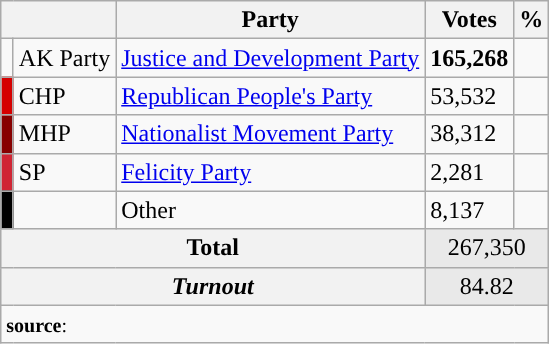<table class="wikitable">
<tr>
<th colspan="2" align="center"></th>
<th align="center">Party</th>
<th align="center">Votes</th>
<th align="center">%</th>
</tr>
<tr align="left">
<td></td>
<td>AK Party</td>
<td><a href='#'>Justice and Development Party</a></td>
<td><strong>165,268</strong></td>
<td><strong></strong></td>
</tr>
<tr align="left">
<td bgcolor="#d50000" width="1"></td>
<td>CHP</td>
<td><a href='#'>Republican People's Party</a></td>
<td>53,532</td>
<td></td>
</tr>
<tr align="left">
<td bgcolor="#870000" width="1"></td>
<td>MHP</td>
<td><a href='#'>Nationalist Movement Party</a></td>
<td>38,312</td>
<td></td>
</tr>
<tr align="left">
<td bgcolor="#D02433" width="1"></td>
<td>SP</td>
<td><a href='#'>Felicity Party</a></td>
<td>2,281</td>
<td></td>
</tr>
<tr align="left">
<td bgcolor=" " width="1"></td>
<td></td>
<td>Other</td>
<td>8,137</td>
<td></td>
</tr>
<tr align="left" style="background-color:#E9E9E9">
<th colspan="3" align="center"><strong>Total</strong></th>
<td colspan="5" align="center">267,350</td>
</tr>
<tr align="left" style="background-color:#E9E9E9">
<th colspan="3" align="center"><em>Turnout</em></th>
<td colspan="5" align="center">84.82</td>
</tr>
<tr>
<td colspan="9" align="left"><small><strong>source</strong>: </small></td>
</tr>
</table>
